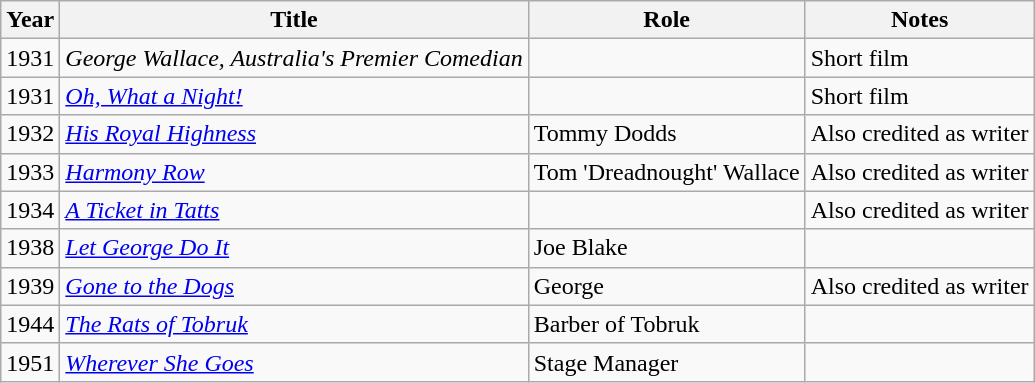<table class="wikitable sortable">
<tr>
<th>Year</th>
<th>Title</th>
<th>Role</th>
<th class="unsortable">Notes</th>
</tr>
<tr>
<td>1931</td>
<td><em>George Wallace, Australia's Premier Comedian</em></td>
<td></td>
<td>Short film</td>
</tr>
<tr>
<td>1931</td>
<td><em><a href='#'>Oh, What a Night!</a></em></td>
<td></td>
<td>Short film</td>
</tr>
<tr>
<td>1932</td>
<td><em><a href='#'>His Royal Highness</a></em></td>
<td>Tommy Dodds</td>
<td>Also credited as writer</td>
</tr>
<tr>
<td>1933</td>
<td><em><a href='#'>Harmony Row</a></em></td>
<td>Tom 'Dreadnought' Wallace</td>
<td>Also credited as writer</td>
</tr>
<tr>
<td>1934</td>
<td><em><a href='#'>A Ticket in Tatts</a></em></td>
<td></td>
<td>Also credited as writer</td>
</tr>
<tr>
<td>1938</td>
<td><em><a href='#'>Let George Do It</a></em></td>
<td>Joe Blake</td>
<td></td>
</tr>
<tr>
<td>1939</td>
<td><em><a href='#'>Gone to the Dogs</a></em></td>
<td>George</td>
<td>Also credited as writer</td>
</tr>
<tr>
<td>1944</td>
<td><em><a href='#'>The Rats of Tobruk</a></em></td>
<td>Barber of Tobruk</td>
<td></td>
</tr>
<tr>
<td>1951</td>
<td><em><a href='#'>Wherever She Goes</a></em></td>
<td>Stage Manager</td>
<td></td>
</tr>
</table>
